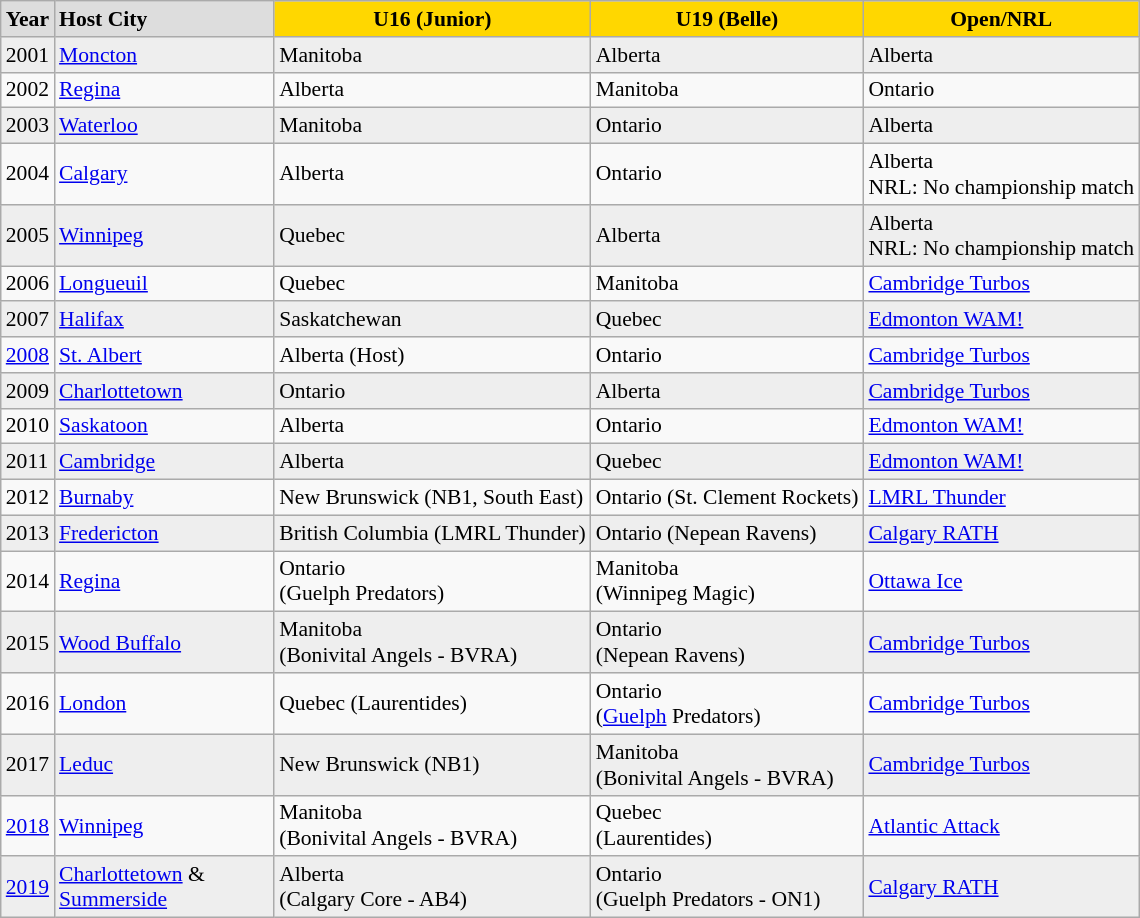<table class="wikitable" style="text-align:center; font-size:90%">
<tr align="left" style="font-weight:bold; background-color:#dddddd;" |>
<td align="left">Year</td>
<td width="140 align=left">Host City</td>
<td style="background:gold"; align="center">U16 (Junior)</td>
<td style="background:gold"; align="center">U19 (Belle)</td>
<td style="background:gold"; align="center">Open/NRL</td>
</tr>
<tr align="Left" bgcolor="#eeeeee">
<td align="left">2001</td>
<td> <a href='#'>Moncton</a></td>
<td> Manitoba</td>
<td> Alberta</td>
<td> Alberta</td>
</tr>
<tr align="Left">
<td align="left">2002</td>
<td> <a href='#'>Regina</a></td>
<td> Alberta</td>
<td> Manitoba</td>
<td> Ontario</td>
</tr>
<tr align="Left" bgcolor="#eeeeee">
<td align="left">2003</td>
<td> <a href='#'>Waterloo</a></td>
<td> Manitoba</td>
<td> Ontario</td>
<td> Alberta</td>
</tr>
<tr align="Left">
<td align="left">2004</td>
<td> <a href='#'>Calgary</a></td>
<td> Alberta</td>
<td> Ontario</td>
<td> Alberta <br> NRL: No championship match</td>
</tr>
<tr align="Left" bgcolor="#eeeeee">
<td align="left">2005</td>
<td> <a href='#'>Winnipeg</a></td>
<td> Quebec</td>
<td> Alberta</td>
<td> Alberta <br> NRL: No championship match</td>
</tr>
<tr align="Left">
<td align="left">2006</td>
<td> <a href='#'>Longueuil</a></td>
<td> Quebec</td>
<td> Manitoba</td>
<td> <a href='#'>Cambridge Turbos</a></td>
</tr>
<tr align="Left" bgcolor="#eeeeee">
<td align="left">2007</td>
<td> <a href='#'>Halifax</a></td>
<td> Saskatchewan</td>
<td> Quebec</td>
<td> <a href='#'>Edmonton WAM!</a></td>
</tr>
<tr align="Left">
<td align="left"><a href='#'>2008</a></td>
<td> <a href='#'>St. Albert</a></td>
<td> Alberta (Host)</td>
<td> Ontario</td>
<td> <a href='#'>Cambridge Turbos</a></td>
</tr>
<tr align="Left" bgcolor="#eeeeee">
<td align="left">2009</td>
<td> <a href='#'>Charlottetown</a></td>
<td> Ontario</td>
<td> Alberta</td>
<td> <a href='#'>Cambridge Turbos</a></td>
</tr>
<tr align="Left">
<td align="left">2010</td>
<td> <a href='#'>Saskatoon</a></td>
<td> Alberta</td>
<td> Ontario</td>
<td> <a href='#'>Edmonton WAM!</a></td>
</tr>
<tr align="Left" bgcolor="#eeeeee">
<td align="left">2011</td>
<td> <a href='#'>Cambridge</a></td>
<td> Alberta</td>
<td> Quebec</td>
<td> <a href='#'>Edmonton WAM!</a></td>
</tr>
<tr align="Left">
<td align="left">2012</td>
<td> <a href='#'>Burnaby</a></td>
<td> New Brunswick (NB1, South East)</td>
<td> Ontario (St. Clement Rockets)</td>
<td> <a href='#'>LMRL Thunder</a></td>
</tr>
<tr align="Left" bgcolor="#eeeeee">
<td align="left">2013</td>
<td> <a href='#'>Fredericton</a></td>
<td> British Columbia (LMRL Thunder)</td>
<td> Ontario (Nepean Ravens)</td>
<td> <a href='#'>Calgary RATH</a></td>
</tr>
<tr align="Left">
<td align="left">2014</td>
<td> <a href='#'>Regina</a></td>
<td> Ontario<br> (Guelph Predators)</td>
<td> Manitoba<br>(Winnipeg Magic)</td>
<td> <a href='#'>Ottawa Ice</a></td>
</tr>
<tr align="Left" bgcolor="#eeeeee">
<td align="left">2015</td>
<td> <a href='#'>Wood Buffalo</a></td>
<td> Manitoba<br> (Bonivital Angels - BVRA)</td>
<td> Ontario<br> (Nepean Ravens)</td>
<td> <a href='#'>Cambridge Turbos</a></td>
</tr>
<tr align="Left">
<td align="left">2016</td>
<td> <a href='#'>London</a></td>
<td> Quebec (Laurentides)</td>
<td> Ontario<br>(<a href='#'>Guelph</a> Predators)</td>
<td> <a href='#'>Cambridge Turbos</a></td>
</tr>
<tr align="Left" bgcolor="#eeeeee">
<td align="left">2017</td>
<td> <a href='#'>Leduc</a></td>
<td> New Brunswick (NB1)</td>
<td> Manitoba<br> (Bonivital Angels - BVRA)</td>
<td> <a href='#'>Cambridge Turbos</a></td>
</tr>
<tr align="Left">
<td align="left"><a href='#'>2018</a></td>
<td> <a href='#'>Winnipeg</a></td>
<td> Manitoba<br> (Bonivital Angels - BVRA)</td>
<td> Quebec<br>(Laurentides)</td>
<td> <a href='#'>Atlantic Attack</a></td>
</tr>
<tr align="Left" bgcolor="#eeeeee">
<td align="left"><a href='#'>2019</a></td>
<td> <a href='#'>Charlottetown</a> & <a href='#'>Summerside</a></td>
<td> Alberta<br> (Calgary Core - AB4)</td>
<td> Ontario<br>(Guelph Predators - ON1)</td>
<td> <a href='#'>Calgary RATH</a></td>
</tr>
</table>
